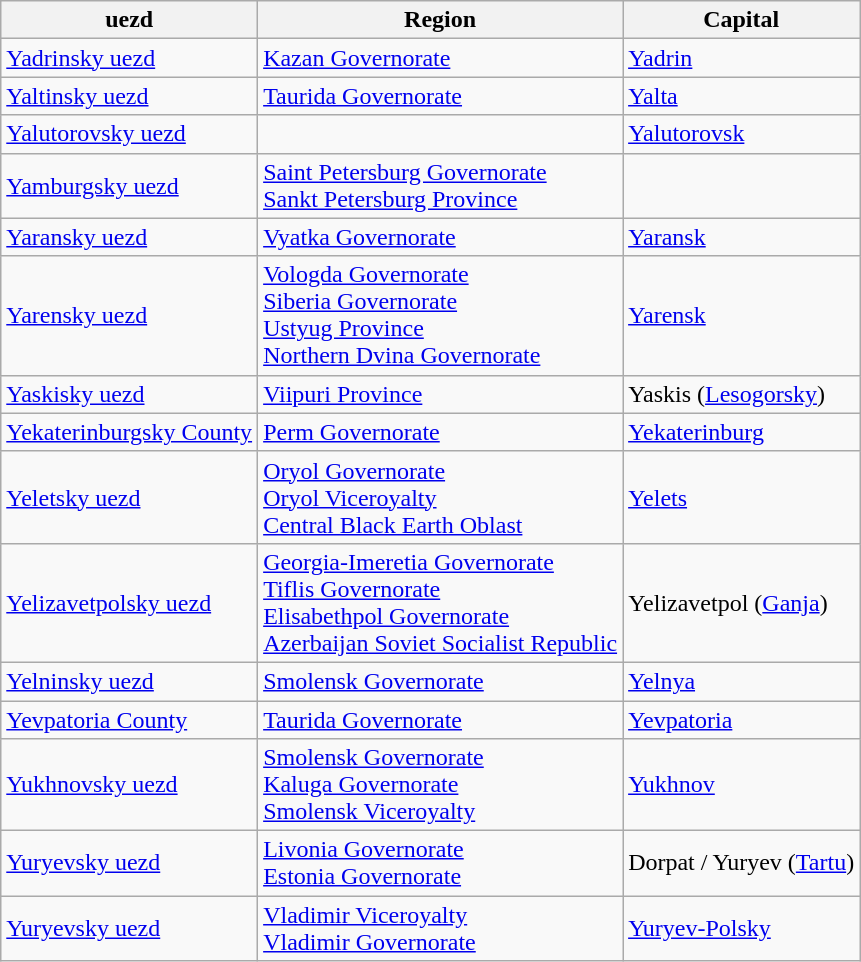<table class="wikitable sortable">
<tr>
<th>uezd</th>
<th>Region</th>
<th>Capital</th>
</tr>
<tr>
<td><a href='#'>Yadrinsky uezd</a></td>
<td><a href='#'>Kazan Governorate</a></td>
<td><a href='#'>Yadrin</a></td>
</tr>
<tr>
<td><a href='#'>Yaltinsky uezd</a></td>
<td><a href='#'>Taurida Governorate</a></td>
<td><a href='#'>Yalta</a></td>
</tr>
<tr>
<td><a href='#'>Yalutorovsky uezd</a></td>
<td></td>
<td><a href='#'>Yalutorovsk</a></td>
</tr>
<tr>
<td><a href='#'>Yamburgsky uezd</a></td>
<td><a href='#'>Saint Petersburg Governorate</a><br><a href='#'>Sankt Petersburg Province</a></td>
<td></td>
</tr>
<tr>
<td><a href='#'>Yaransky uezd</a></td>
<td><a href='#'>Vyatka Governorate</a></td>
<td><a href='#'>Yaransk</a></td>
</tr>
<tr>
<td><a href='#'>Yarensky uezd</a></td>
<td><a href='#'>Vologda Governorate</a><br><a href='#'>Siberia Governorate</a><br><a href='#'>Ustyug Province</a><br><a href='#'>Northern Dvina Governorate</a></td>
<td><a href='#'>Yarensk</a></td>
</tr>
<tr>
<td><a href='#'>Yaskisky uezd</a></td>
<td><a href='#'>Viipuri Province</a></td>
<td>Yaskis (<a href='#'>Lesogorsky</a>)</td>
</tr>
<tr>
<td><a href='#'>Yekaterinburgsky County</a></td>
<td><a href='#'>Perm Governorate</a></td>
<td><a href='#'>Yekaterinburg</a></td>
</tr>
<tr>
<td><a href='#'>Yeletsky uezd</a></td>
<td><a href='#'>Oryol Governorate</a><br><a href='#'>Oryol Viceroyalty</a><br><a href='#'>Central Black Earth Oblast</a></td>
<td><a href='#'>Yelets</a></td>
</tr>
<tr>
<td><a href='#'>Yelizavetpolsky uezd</a></td>
<td><a href='#'>Georgia-Imeretia Governorate</a><br><a href='#'>Tiflis Governorate</a><br><a href='#'>Elisabethpol Governorate</a><br><a href='#'>Azerbaijan Soviet Socialist Republic</a></td>
<td>Yelizavetpol (<a href='#'>Ganja</a>)</td>
</tr>
<tr>
<td><a href='#'>Yelninsky uezd</a></td>
<td><a href='#'>Smolensk Governorate</a></td>
<td><a href='#'>Yelnya</a></td>
</tr>
<tr>
<td><a href='#'>Yevpatoria County</a></td>
<td><a href='#'>Taurida Governorate</a></td>
<td><a href='#'>Yevpatoria</a></td>
</tr>
<tr>
<td><a href='#'>Yukhnovsky uezd</a></td>
<td><a href='#'>Smolensk Governorate</a><br><a href='#'>Kaluga Governorate</a><br><a href='#'>Smolensk Viceroyalty</a></td>
<td><a href='#'>Yukhnov</a></td>
</tr>
<tr>
<td><a href='#'>Yuryevsky uezd</a></td>
<td><a href='#'>Livonia Governorate</a><br><a href='#'>Estonia Governorate</a></td>
<td>Dorpat / Yuryev (<a href='#'>Tartu</a>)</td>
</tr>
<tr>
<td><a href='#'>Yuryevsky uezd</a></td>
<td><a href='#'>Vladimir Viceroyalty</a><br><a href='#'>Vladimir Governorate</a></td>
<td><a href='#'>Yuryev-Polsky</a></td>
</tr>
</table>
